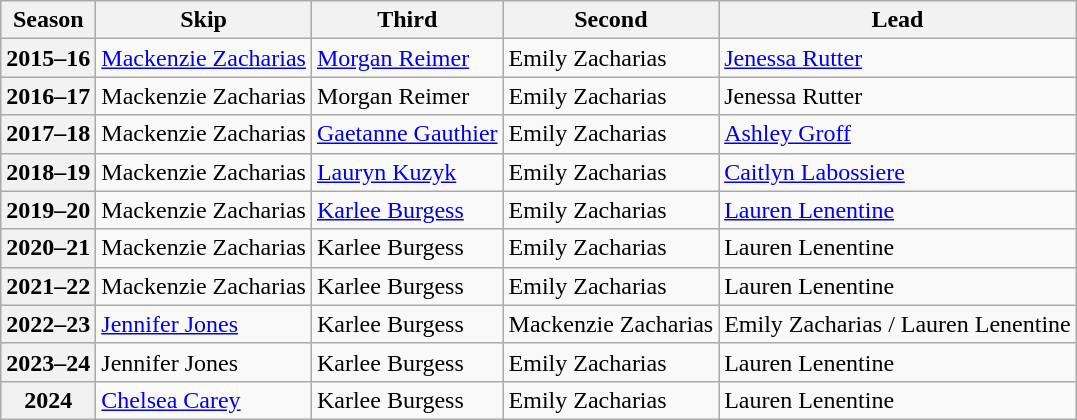<table class="wikitable">
<tr>
<th scope="col">Season</th>
<th scope="col">Skip</th>
<th scope="col">Third</th>
<th scope="col">Second</th>
<th scope="col">Lead</th>
</tr>
<tr>
<th scope="row">2015–16</th>
<td><a href='#'>Mackenzie Zacharias</a></td>
<td><a href='#'>Morgan Reimer</a></td>
<td>Emily Zacharias</td>
<td><a href='#'>Jenessa Rutter</a></td>
</tr>
<tr>
<th scope="row">2016–17</th>
<td>Mackenzie Zacharias</td>
<td>Morgan Reimer</td>
<td>Emily Zacharias</td>
<td>Jenessa Rutter</td>
</tr>
<tr>
<th scope="row">2017–18</th>
<td>Mackenzie Zacharias</td>
<td><a href='#'>Gaetanne Gauthier</a></td>
<td>Emily Zacharias</td>
<td><a href='#'>Ashley Groff</a></td>
</tr>
<tr>
<th scope="row">2018–19</th>
<td>Mackenzie Zacharias</td>
<td><a href='#'>Lauryn Kuzyk</a></td>
<td>Emily Zacharias</td>
<td><a href='#'>Caitlyn Labossiere</a></td>
</tr>
<tr>
<th scope="row">2019–20</th>
<td>Mackenzie Zacharias</td>
<td><a href='#'>Karlee Burgess</a></td>
<td>Emily Zacharias</td>
<td><a href='#'>Lauren Lenentine</a></td>
</tr>
<tr>
<th scope="row">2020–21</th>
<td>Mackenzie Zacharias</td>
<td>Karlee Burgess</td>
<td>Emily Zacharias</td>
<td>Lauren Lenentine</td>
</tr>
<tr>
<th scope="row">2021–22</th>
<td>Mackenzie Zacharias</td>
<td>Karlee Burgess</td>
<td>Emily Zacharias</td>
<td>Lauren Lenentine</td>
</tr>
<tr>
<th scope="row">2022–23</th>
<td><a href='#'>Jennifer Jones</a></td>
<td>Karlee Burgess</td>
<td>Mackenzie Zacharias</td>
<td>Emily Zacharias / Lauren Lenentine</td>
</tr>
<tr>
<th scope="row">2023–24</th>
<td>Jennifer Jones</td>
<td>Karlee Burgess</td>
<td>Emily Zacharias</td>
<td>Lauren Lenentine</td>
</tr>
<tr>
<th scope="row">2024</th>
<td><a href='#'>Chelsea Carey</a></td>
<td>Karlee Burgess</td>
<td>Emily Zacharias</td>
<td>Lauren Lenentine</td>
</tr>
</table>
